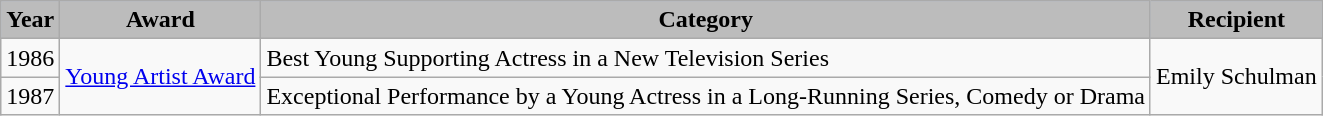<table class="wikitable">
<tr style="background:#b0c4de;">
<th style="background:#bcbcbc;">Year</th>
<th style="background:#bcbcbc;">Award</th>
<th style="background:#bcbcbc;">Category</th>
<th style="background:#bcbcbc;">Recipient</th>
</tr>
<tr>
<td>1986</td>
<td rowspan=2><a href='#'>Young Artist Award</a></td>
<td>Best Young Supporting Actress in a New Television Series</td>
<td rowspan=2>Emily Schulman</td>
</tr>
<tr>
<td>1987</td>
<td>Exceptional Performance by a Young Actress in a Long-Running Series, Comedy or Drama</td>
</tr>
</table>
